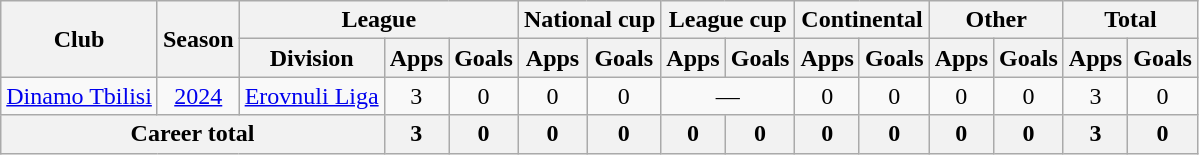<table class="wikitable" style="text-align:center">
<tr>
<th rowspan="2">Club</th>
<th rowspan="2">Season</th>
<th colspan="3">League</th>
<th colspan="2">National cup</th>
<th colspan="2">League cup</th>
<th colspan="2">Continental</th>
<th colspan="2">Other</th>
<th colspan="2">Total</th>
</tr>
<tr>
<th>Division</th>
<th>Apps</th>
<th>Goals</th>
<th>Apps</th>
<th>Goals</th>
<th>Apps</th>
<th>Goals</th>
<th>Apps</th>
<th>Goals</th>
<th>Apps</th>
<th>Goals</th>
<th>Apps</th>
<th>Goals</th>
</tr>
<tr>
<td><a href='#'>Dinamo Tbilisi</a></td>
<td><a href='#'>2024</a></td>
<td><a href='#'>Erovnuli Liga</a></td>
<td>3</td>
<td>0</td>
<td>0</td>
<td>0</td>
<td colspan="2">—</td>
<td>0</td>
<td>0</td>
<td>0</td>
<td>0</td>
<td>3</td>
<td>0</td>
</tr>
<tr>
<th colspan="3">Career total</th>
<th>3</th>
<th>0</th>
<th>0</th>
<th>0</th>
<th>0</th>
<th>0</th>
<th>0</th>
<th>0</th>
<th>0</th>
<th>0</th>
<th>3</th>
<th>0</th>
</tr>
</table>
